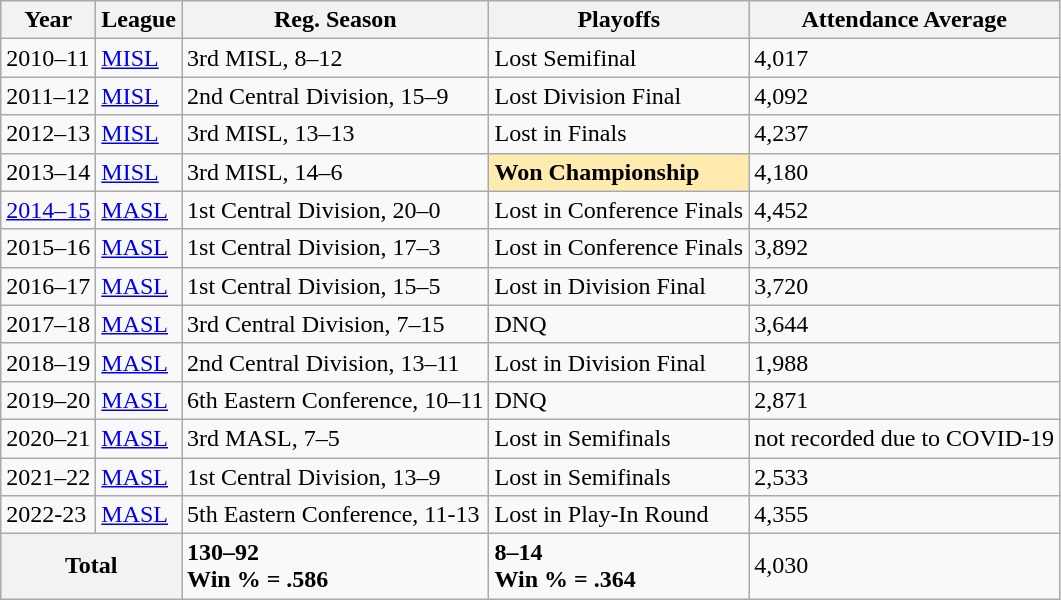<table class="wikitable">
<tr>
<th>Year</th>
<th>League</th>
<th>Reg. Season</th>
<th>Playoffs</th>
<th>Attendance Average</th>
</tr>
<tr>
<td>2010–11</td>
<td><a href='#'>MISL</a></td>
<td>3rd MISL, 8–12</td>
<td>Lost Semifinal</td>
<td>4,017</td>
</tr>
<tr>
<td>2011–12</td>
<td><a href='#'>MISL</a></td>
<td>2nd Central Division, 15–9</td>
<td>Lost Division Final</td>
<td>4,092</td>
</tr>
<tr>
<td>2012–13</td>
<td><a href='#'>MISL</a></td>
<td>3rd MISL, 13–13</td>
<td>Lost in Finals</td>
<td>4,237</td>
</tr>
<tr>
<td>2013–14</td>
<td><a href='#'>MISL</a></td>
<td>3rd MISL, 14–6</td>
<td bgcolor="#FFEBAD"><strong>Won Championship</strong></td>
<td>4,180</td>
</tr>
<tr>
<td><a href='#'>2014–15</a></td>
<td><a href='#'>MASL</a></td>
<td>1st Central Division, 20–0</td>
<td>Lost in Conference Finals</td>
<td>4,452</td>
</tr>
<tr>
<td>2015–16</td>
<td><a href='#'>MASL</a></td>
<td>1st Central Division, 17–3</td>
<td>Lost in Conference Finals</td>
<td>3,892</td>
</tr>
<tr>
<td>2016–17</td>
<td><a href='#'>MASL</a></td>
<td>1st Central Division, 15–5</td>
<td>Lost in Division Final</td>
<td>3,720</td>
</tr>
<tr>
<td>2017–18</td>
<td><a href='#'>MASL</a></td>
<td>3rd Central Division, 7–15</td>
<td>DNQ</td>
<td>3,644</td>
</tr>
<tr>
<td>2018–19</td>
<td><a href='#'>MASL</a></td>
<td>2nd Central Division, 13–11</td>
<td>Lost in Division Final</td>
<td>1,988</td>
</tr>
<tr>
<td>2019–20</td>
<td><a href='#'>MASL</a></td>
<td>6th Eastern Conference, 10–11</td>
<td>DNQ</td>
<td>2,871</td>
</tr>
<tr>
<td>2020–21</td>
<td><a href='#'>MASL</a></td>
<td>3rd MASL, 7–5</td>
<td>Lost in Semifinals</td>
<td>not recorded due to COVID-19</td>
</tr>
<tr>
<td>2021–22</td>
<td><a href='#'>MASL</a></td>
<td>1st Central Division, 13–9</td>
<td>Lost in Semifinals</td>
<td>2,533</td>
</tr>
<tr>
<td>2022-23</td>
<td><a href='#'>MASL</a></td>
<td>5th Eastern Conference, 11-13</td>
<td>Lost in Play-In Round</td>
<td>4,355</td>
</tr>
<tr>
<th colspan="2" rowspan="1" align="center">Total</th>
<td><strong>130–92</strong><br> <strong>Win % = .586</strong></td>
<td><strong>8–14</strong> <br> <strong>Win % = .364</strong></td>
<td>4,030</td>
</tr>
</table>
